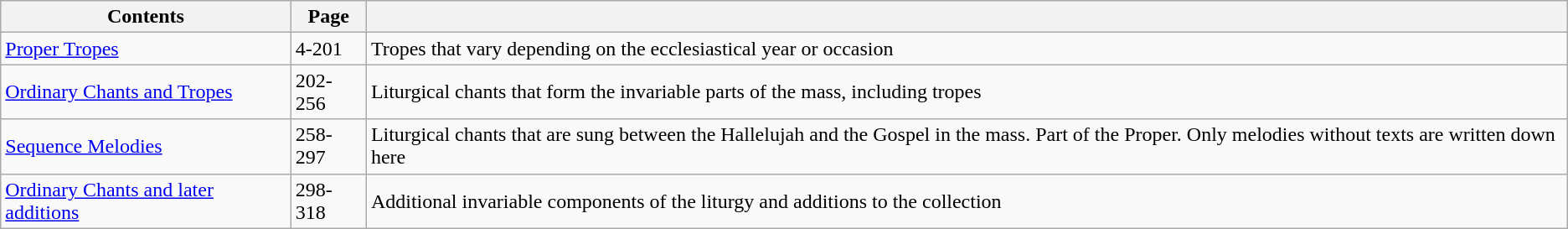<table class="wikitable">
<tr>
<th>Contents</th>
<th>Page</th>
<th></th>
</tr>
<tr>
<td><a href='#'>Proper Tropes</a></td>
<td>4-201</td>
<td>Tropes that vary depending on the ecclesiastical year or occasion</td>
</tr>
<tr>
<td><a href='#'>Ordinary Chants and Tropes</a></td>
<td>202-256</td>
<td>Liturgical chants that form the invariable parts of the mass, including tropes</td>
</tr>
<tr>
<td><a href='#'>Sequence Melodies</a></td>
<td>258-297</td>
<td>Liturgical chants that are sung between the Hallelujah and the Gospel in the mass. Part of the Proper. Only melodies without texts are written down here</td>
</tr>
<tr>
<td><a href='#'>Ordinary Chants and later additions</a></td>
<td>298-318</td>
<td>Additional invariable components of the liturgy and additions to the collection</td>
</tr>
</table>
